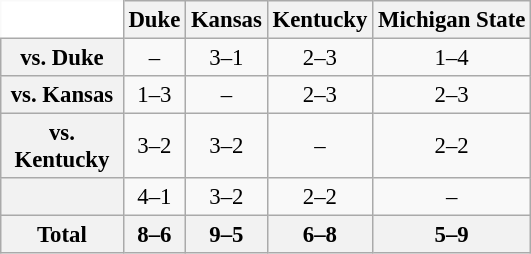<table class="wikitable" style="font-size:95%; text-align:center;">
<tr>
<th colspan=1 style="background:white; border-top-style:hidden; border-left-style:hidden;"   width=75> </th>
<th style=>Duke</th>
<th style=>Kansas</th>
<th style=>Kentucky</th>
<th style=>Michigan State</th>
</tr>
<tr style="text-align:center;">
<th>vs. Duke</th>
<td>–</td>
<td>3–1</td>
<td>2–3</td>
<td>1–4</td>
</tr>
<tr style="text-align:center;">
<th>vs. Kansas</th>
<td>1–3</td>
<td>–</td>
<td>2–3</td>
<td>2–3</td>
</tr>
<tr style="text-align:center;">
<th>vs. Kentucky</th>
<td>3–2</td>
<td>3–2</td>
<td>–</td>
<td>2–2</td>
</tr>
<tr style="text-align:center;">
<th></th>
<td>4–1</td>
<td>3–2</td>
<td>2–2</td>
<td>–</td>
</tr>
<tr style="text-align:center;">
<th>Total</th>
<th>8–6</th>
<th>9–5</th>
<th>6–8</th>
<th>5–9</th>
</tr>
</table>
